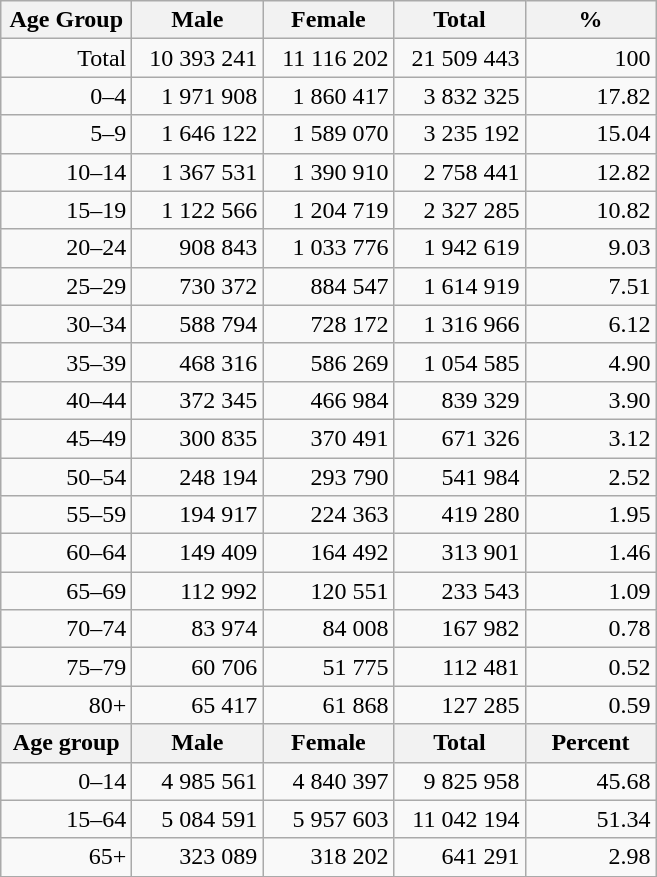<table class="wikitable">
<tr>
<th width="80pt">Age Group</th>
<th width="80pt">Male</th>
<th width="80pt">Female</th>
<th width="80pt">Total</th>
<th width="80pt">%</th>
</tr>
<tr>
<td align="right">Total</td>
<td align="right">10 393 241</td>
<td align="right">11 116 202</td>
<td align="right">21 509 443</td>
<td align="right">100</td>
</tr>
<tr>
<td align="right">0–4</td>
<td align="right">1 971 908</td>
<td align="right">1 860 417</td>
<td align="right">3 832 325</td>
<td align="right">17.82</td>
</tr>
<tr>
<td align="right">5–9</td>
<td align="right">1 646 122</td>
<td align="right">1 589 070</td>
<td align="right">3 235 192</td>
<td align="right">15.04</td>
</tr>
<tr>
<td align="right">10–14</td>
<td align="right">1 367 531</td>
<td align="right">1 390 910</td>
<td align="right">2 758 441</td>
<td align="right">12.82</td>
</tr>
<tr>
<td align="right">15–19</td>
<td align="right">1 122 566</td>
<td align="right">1 204 719</td>
<td align="right">2 327 285</td>
<td align="right">10.82</td>
</tr>
<tr>
<td align="right">20–24</td>
<td align="right">908 843</td>
<td align="right">1 033 776</td>
<td align="right">1 942 619</td>
<td align="right">9.03</td>
</tr>
<tr>
<td align="right">25–29</td>
<td align="right">730 372</td>
<td align="right">884 547</td>
<td align="right">1 614 919</td>
<td align="right">7.51</td>
</tr>
<tr>
<td align="right">30–34</td>
<td align="right">588 794</td>
<td align="right">728 172</td>
<td align="right">1 316 966</td>
<td align="right">6.12</td>
</tr>
<tr>
<td align="right">35–39</td>
<td align="right">468 316</td>
<td align="right">586 269</td>
<td align="right">1 054 585</td>
<td align="right">4.90</td>
</tr>
<tr>
<td align="right">40–44</td>
<td align="right">372 345</td>
<td align="right">466 984</td>
<td align="right">839 329</td>
<td align="right">3.90</td>
</tr>
<tr>
<td align="right">45–49</td>
<td align="right">300 835</td>
<td align="right">370 491</td>
<td align="right">671 326</td>
<td align="right">3.12</td>
</tr>
<tr>
<td align="right">50–54</td>
<td align="right">248 194</td>
<td align="right">293 790</td>
<td align="right">541 984</td>
<td align="right">2.52</td>
</tr>
<tr>
<td align="right">55–59</td>
<td align="right">194 917</td>
<td align="right">224 363</td>
<td align="right">419 280</td>
<td align="right">1.95</td>
</tr>
<tr>
<td align="right">60–64</td>
<td align="right">149 409</td>
<td align="right">164 492</td>
<td align="right">313 901</td>
<td align="right">1.46</td>
</tr>
<tr>
<td align="right">65–69</td>
<td align="right">112 992</td>
<td align="right">120 551</td>
<td align="right">233 543</td>
<td align="right">1.09</td>
</tr>
<tr>
<td align="right">70–74</td>
<td align="right">83 974</td>
<td align="right">84 008</td>
<td align="right">167 982</td>
<td align="right">0.78</td>
</tr>
<tr>
<td align="right">75–79</td>
<td align="right">60 706</td>
<td align="right">51 775</td>
<td align="right">112 481</td>
<td align="right">0.52</td>
</tr>
<tr>
<td align="right">80+</td>
<td align="right">65 417</td>
<td align="right">61 868</td>
<td align="right">127 285</td>
<td align="right">0.59</td>
</tr>
<tr>
<th width="50">Age group</th>
<th width="80pt">Male</th>
<th width="80">Female</th>
<th width="80">Total</th>
<th width="50">Percent</th>
</tr>
<tr>
<td align="right">0–14</td>
<td align="right">4 985 561</td>
<td align="right">4 840 397</td>
<td align="right">9 825 958</td>
<td align="right">45.68</td>
</tr>
<tr>
<td align="right">15–64</td>
<td align="right">5 084 591</td>
<td align="right">5 957 603</td>
<td align="right">11 042 194</td>
<td align="right">51.34</td>
</tr>
<tr>
<td align="right">65+</td>
<td align="right">323 089</td>
<td align="right">318 202</td>
<td align="right">641 291</td>
<td align="right">2.98</td>
</tr>
<tr>
</tr>
</table>
